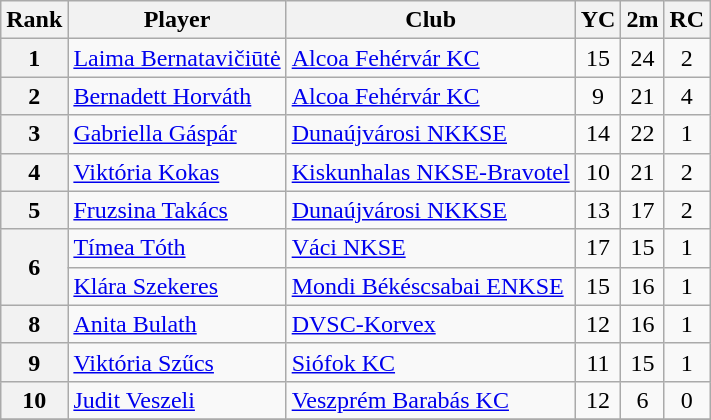<table class="wikitable" style="text-align:center">
<tr>
<th>Rank</th>
<th>Player</th>
<th>Club</th>
<th>YC</th>
<th>2m</th>
<th>RC</th>
</tr>
<tr>
<th rowspan="1">1</th>
<td align="left"> <a href='#'>Laima Bernatavičiūtė</a></td>
<td align="left"><a href='#'>Alcoa Fehérvár KC</a></td>
<td>15</td>
<td>24</td>
<td>2</td>
</tr>
<tr>
<th rowspan="1">2</th>
<td align="left"> <a href='#'>Bernadett Horváth</a></td>
<td align="left"><a href='#'>Alcoa Fehérvár KC</a></td>
<td>9</td>
<td>21</td>
<td>4</td>
</tr>
<tr>
<th rowspan="1">3</th>
<td align="left"> <a href='#'>Gabriella Gáspár</a></td>
<td align="left"><a href='#'>Dunaújvárosi NKKSE</a></td>
<td>14</td>
<td>22</td>
<td>1</td>
</tr>
<tr>
<th rowspan="1">4</th>
<td align="left"> <a href='#'>Viktória Kokas</a></td>
<td align="left"><a href='#'>Kiskunhalas NKSE-Bravotel</a></td>
<td>10</td>
<td>21</td>
<td>2</td>
</tr>
<tr>
<th rowspan="1">5</th>
<td align="left"> <a href='#'>Fruzsina Takács</a></td>
<td align="left"><a href='#'>Dunaújvárosi NKKSE</a></td>
<td>13</td>
<td>17</td>
<td>2</td>
</tr>
<tr>
<th rowspan="2">6</th>
<td align="left"> <a href='#'>Tímea Tóth</a></td>
<td align="left"><a href='#'>Váci NKSE</a></td>
<td>17</td>
<td>15</td>
<td>1</td>
</tr>
<tr>
<td align="left"> <a href='#'>Klára Szekeres</a></td>
<td align="left"><a href='#'>Mondi Békéscsabai ENKSE</a></td>
<td>15</td>
<td>16</td>
<td>1</td>
</tr>
<tr>
<th rowspan="1">8</th>
<td align="left"> <a href='#'>Anita Bulath</a></td>
<td align="left"><a href='#'>DVSC-Korvex</a></td>
<td>12</td>
<td>16</td>
<td>1</td>
</tr>
<tr>
<th rowspan="1">9</th>
<td align="left"> <a href='#'>Viktória Szűcs</a></td>
<td align="left"><a href='#'>Siófok KC</a></td>
<td>11</td>
<td>15</td>
<td>1</td>
</tr>
<tr>
<th rowspan="1">10</th>
<td align="left"> <a href='#'>Judit Veszeli</a></td>
<td align="left"><a href='#'>Veszprém Barabás KC</a></td>
<td>12</td>
<td>6</td>
<td>0</td>
</tr>
<tr>
</tr>
</table>
